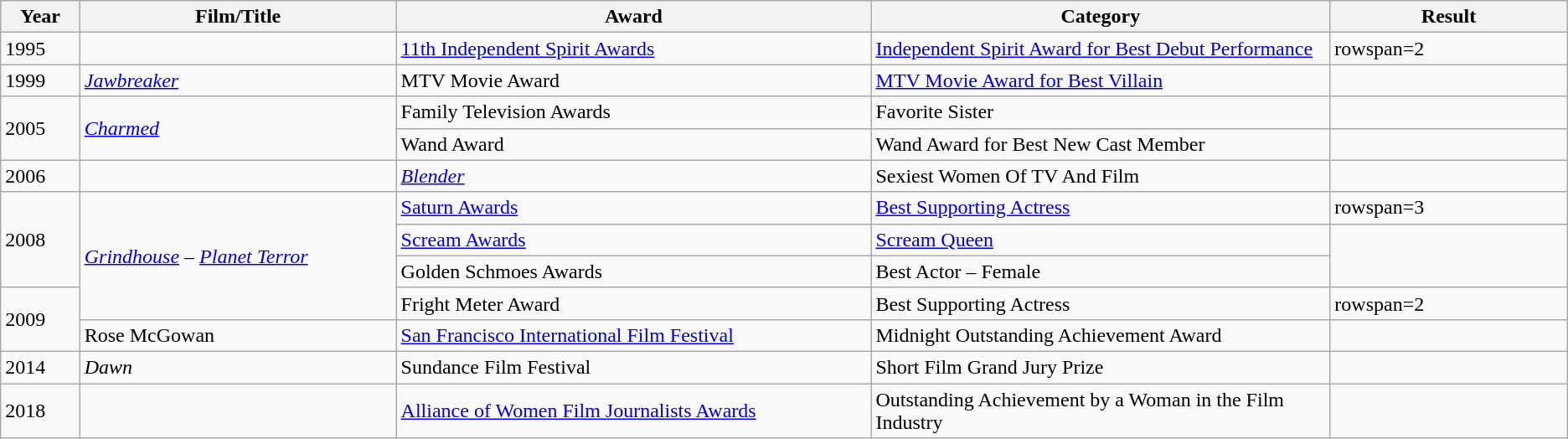<table class="wikitable sortable plainrowheaders">
<tr>
<th width=5%>Year</th>
<th style="width:20%;">Film/Title</th>
<th style="width:30%;">Award</th>
<th style="width:29%;">Category</th>
<th style="width:15%;">Result</th>
</tr>
<tr>
<td>1995</td>
<td><em></em></td>
<td><a href='#'>11th Independent Spirit Awards</a></td>
<td><a href='#'>Independent Spirit Award for Best Debut Performance</a></td>
<td>rowspan=2 </td>
</tr>
<tr>
<td>1999</td>
<td><em><a href='#'>Jawbreaker</a></em></td>
<td>MTV Movie Award</td>
<td><a href='#'>MTV Movie Award for Best Villain</a></td>
</tr>
<tr>
<td rowspan=2>2005</td>
<td rowspan=2><em><a href='#'>Charmed</a></em></td>
<td>Family Television Awards</td>
<td>Favorite Sister</td>
<td></td>
</tr>
<tr>
<td>Wand Award</td>
<td>Wand Award for Best New Cast Member</td>
<td></td>
</tr>
<tr>
<td>2006</td>
<td></td>
<td><em><a href='#'>Blender</a></em></td>
<td>Sexiest Women Of TV And Film</td>
<td></td>
</tr>
<tr>
<td rowspan=3>2008</td>
<td rowspan=4><em><a href='#'>Grindhouse</a> – <a href='#'>Planet Terror</a></em></td>
<td><a href='#'>Saturn Awards</a></td>
<td><a href='#'>Best Supporting Actress</a></td>
<td>rowspan=3 </td>
</tr>
<tr>
<td><a href='#'>Scream Awards</a></td>
<td><a href='#'>Scream Queen</a></td>
</tr>
<tr>
<td>Golden Schmoes Awards</td>
<td>Best Actor – Female</td>
</tr>
<tr>
<td rowspan=2>2009</td>
<td>Fright Meter Award</td>
<td>Best Supporting Actress</td>
<td>rowspan=2 </td>
</tr>
<tr>
<td>Rose McGowan</td>
<td><a href='#'>San Francisco International Film Festival</a></td>
<td>Midnight Outstanding Achievement Award</td>
</tr>
<tr>
<td>2014</td>
<td><em>Dawn</em></td>
<td>Sundance Film Festival</td>
<td>Short Film Grand Jury Prize</td>
<td></td>
</tr>
<tr>
<td>2018</td>
<td></td>
<td><a href='#'>Alliance of Women Film Journalists Awards</a></td>
<td>Outstanding Achievement by a Woman in the Film Industry</td>
<td></td>
</tr>
</table>
